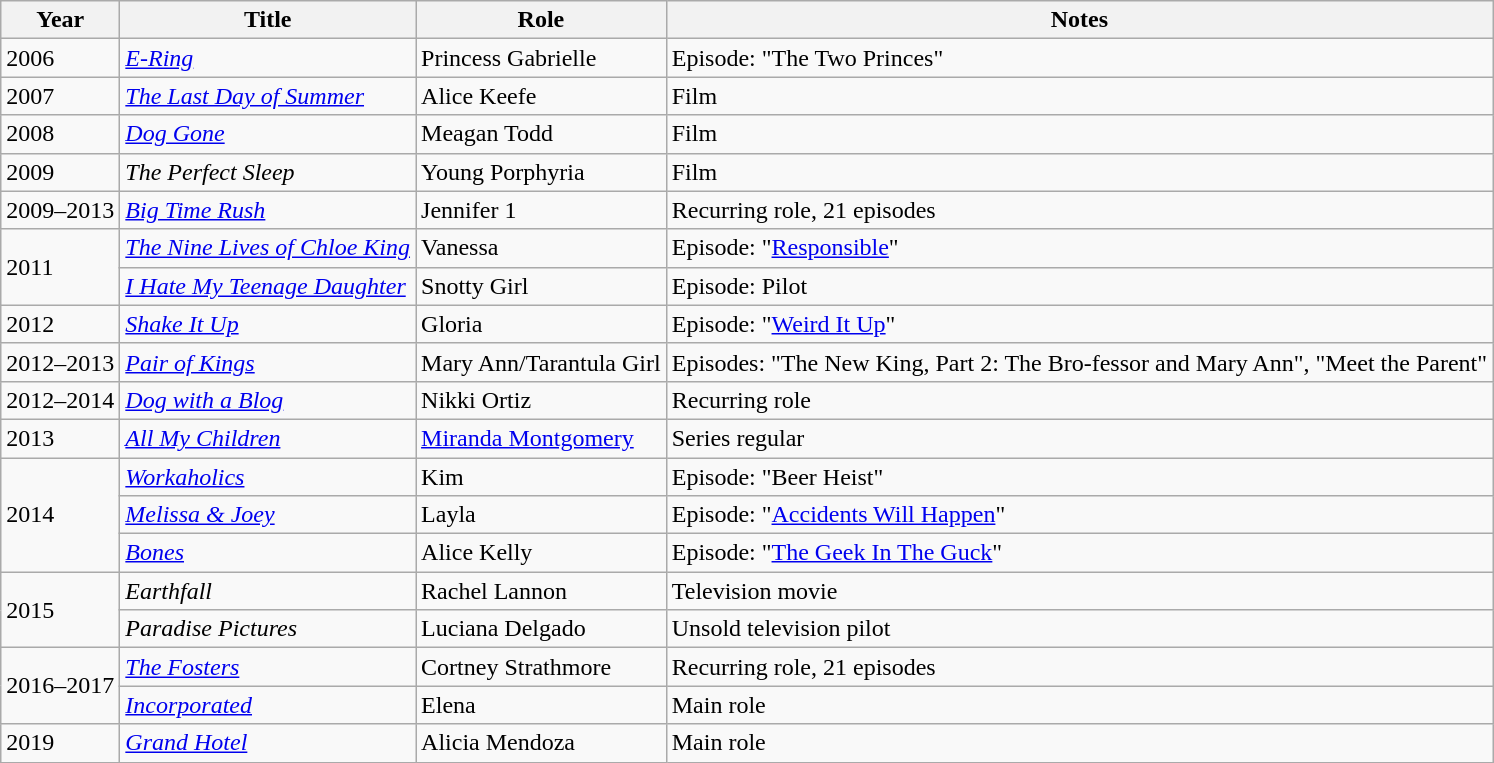<table class="wikitable sortable">
<tr>
<th>Year</th>
<th>Title</th>
<th>Role</th>
<th class="unsortable">Notes</th>
</tr>
<tr>
<td>2006</td>
<td><em><a href='#'>E-Ring</a></em></td>
<td>Princess Gabrielle</td>
<td>Episode: "The Two Princes"</td>
</tr>
<tr>
<td>2007</td>
<td><em><a href='#'>The Last Day of Summer</a></em></td>
<td>Alice Keefe</td>
<td>Film</td>
</tr>
<tr>
<td>2008</td>
<td><em><a href='#'>Dog Gone</a></em></td>
<td>Meagan Todd</td>
<td>Film</td>
</tr>
<tr>
<td>2009</td>
<td><em>The Perfect Sleep</em></td>
<td>Young Porphyria</td>
<td>Film</td>
</tr>
<tr>
<td>2009–2013</td>
<td><em><a href='#'>Big Time Rush</a></em></td>
<td>Jennifer 1</td>
<td>Recurring role, 21 episodes</td>
</tr>
<tr>
<td rowspan="2">2011</td>
<td><em><a href='#'>The Nine Lives of Chloe King</a></em></td>
<td>Vanessa</td>
<td>Episode: "<a href='#'>Responsible</a>"</td>
</tr>
<tr>
<td><em><a href='#'>I Hate My Teenage Daughter</a></em></td>
<td>Snotty Girl</td>
<td>Episode: Pilot</td>
</tr>
<tr>
<td>2012</td>
<td><em><a href='#'>Shake It Up</a></em></td>
<td>Gloria</td>
<td>Episode: "<a href='#'>Weird It Up</a>"</td>
</tr>
<tr>
<td>2012–2013</td>
<td><em><a href='#'>Pair of Kings</a></em></td>
<td>Mary Ann/Tarantula Girl</td>
<td>Episodes: "The New King, Part 2: The Bro-fessor and Mary Ann", "Meet the Parent"</td>
</tr>
<tr>
<td>2012–2014</td>
<td><em><a href='#'>Dog with a Blog</a></em></td>
<td>Nikki Ortiz</td>
<td>Recurring role</td>
</tr>
<tr>
<td>2013</td>
<td><em><a href='#'>All My Children</a></em></td>
<td><a href='#'>Miranda Montgomery</a></td>
<td>Series regular</td>
</tr>
<tr>
<td rowspan="3">2014</td>
<td><em><a href='#'>Workaholics</a></em></td>
<td>Kim</td>
<td>Episode: "Beer Heist"</td>
</tr>
<tr>
<td><em><a href='#'>Melissa & Joey</a></em></td>
<td>Layla</td>
<td>Episode: "<a href='#'>Accidents Will Happen</a>"</td>
</tr>
<tr>
<td><em><a href='#'>Bones</a></em></td>
<td>Alice Kelly</td>
<td>Episode: "<a href='#'>The Geek In The Guck</a>"</td>
</tr>
<tr>
<td rowspan="2">2015</td>
<td><em>Earthfall</em></td>
<td>Rachel Lannon</td>
<td>Television movie</td>
</tr>
<tr>
<td><em>Paradise Pictures</em></td>
<td>Luciana Delgado</td>
<td>Unsold television pilot</td>
</tr>
<tr>
<td rowspan="2">2016–2017</td>
<td><em><a href='#'>The Fosters</a></em></td>
<td>Cortney Strathmore</td>
<td>Recurring role, 21 episodes</td>
</tr>
<tr>
<td><em><a href='#'>Incorporated</a></em></td>
<td>Elena</td>
<td>Main role</td>
</tr>
<tr>
<td>2019</td>
<td><em><a href='#'>Grand Hotel</a></em></td>
<td>Alicia Mendoza</td>
<td>Main role</td>
</tr>
</table>
